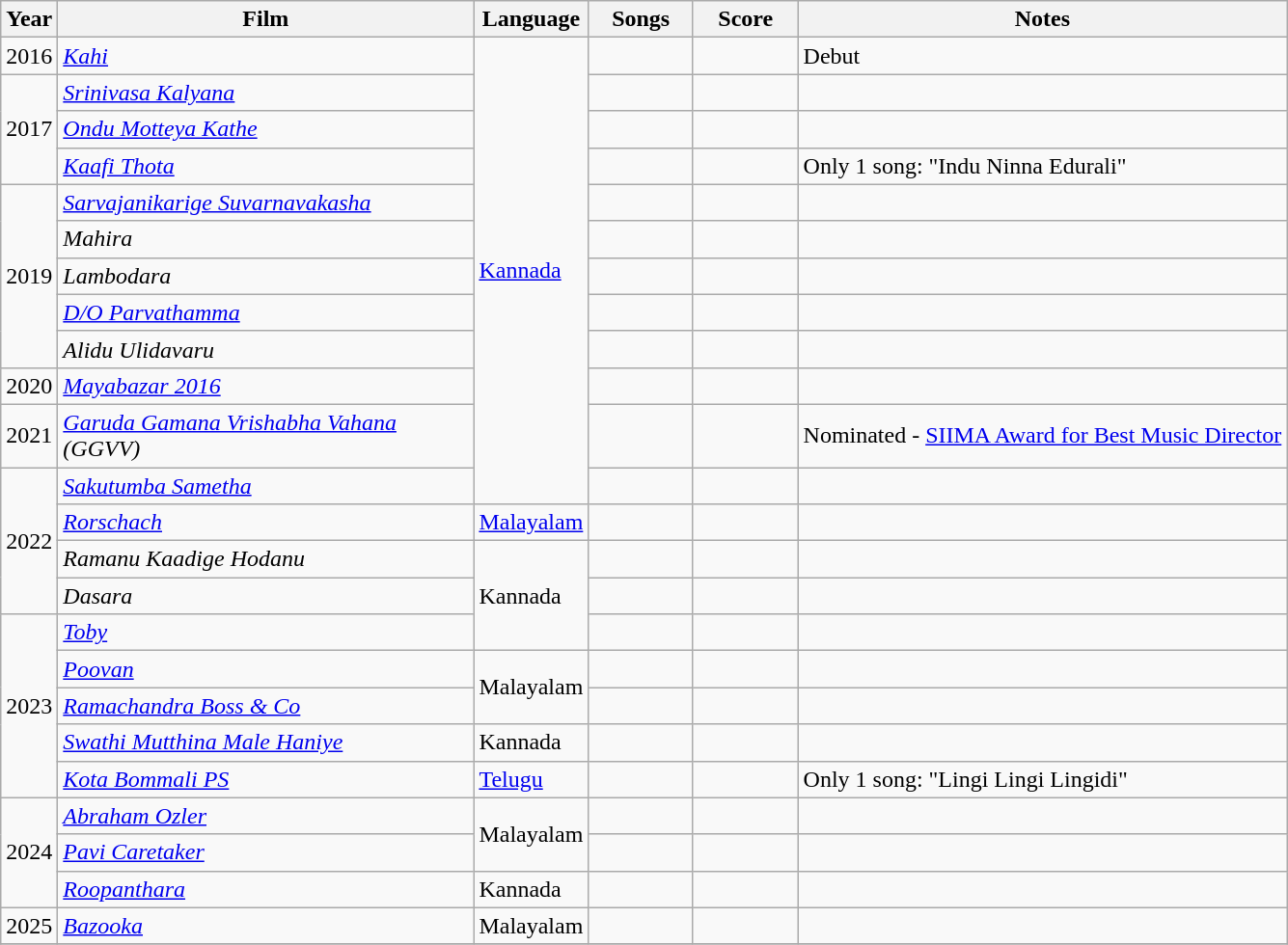<table class="wikitable">
<tr>
<th width=30>Year</th>
<th width=280>Film</th>
<th width=70>Language</th>
<th width=65>Songs</th>
<th width=65>Score</th>
<th>Notes</th>
</tr>
<tr>
<td>2016</td>
<td><em><a href='#'>Kahi</a></em></td>
<td rowspan="12"><a href='#'>Kannada</a></td>
<td></td>
<td></td>
<td>Debut</td>
</tr>
<tr>
<td rowspan="3">2017</td>
<td><em><a href='#'>Srinivasa Kalyana</a></em></td>
<td></td>
<td></td>
<td></td>
</tr>
<tr>
<td><em><a href='#'>Ondu Motteya Kathe</a></em></td>
<td></td>
<td></td>
<td></td>
</tr>
<tr>
<td><em><a href='#'>Kaafi Thota</a></em></td>
<td></td>
<td></td>
<td>Only 1 song: "Indu Ninna Edurali"</td>
</tr>
<tr>
<td rowspan="5">2019</td>
<td><em><a href='#'>Sarvajanikarige Suvarnavakasha</a></em></td>
<td></td>
<td></td>
<td></td>
</tr>
<tr>
<td><em>Mahira</em></td>
<td></td>
<td></td>
<td></td>
</tr>
<tr>
<td><em>Lambodara</em></td>
<td></td>
<td></td>
<td></td>
</tr>
<tr>
<td><em><a href='#'>D/O Parvathamma</a></em></td>
<td></td>
<td></td>
<td></td>
</tr>
<tr>
<td><em>Alidu Ulidavaru</em></td>
<td></td>
<td></td>
<td></td>
</tr>
<tr>
<td rowspan="1">2020</td>
<td><em><a href='#'>Mayabazar 2016</a></em></td>
<td></td>
<td></td>
<td></td>
</tr>
<tr>
<td rowspan="1">2021</td>
<td><em><a href='#'>Garuda Gamana Vrishabha Vahana</a> (GGVV)</em></td>
<td></td>
<td></td>
<td>Nominated - <a href='#'>SIIMA Award for Best Music Director</a></td>
</tr>
<tr>
<td rowspan="4">2022</td>
<td><em><a href='#'>Sakutumba Sametha</a></em></td>
<td></td>
<td></td>
<td></td>
</tr>
<tr>
<td><em><a href='#'>Rorschach</a></em></td>
<td><a href='#'>Malayalam</a></td>
<td></td>
<td></td>
<td></td>
</tr>
<tr>
<td><em>Ramanu Kaadige Hodanu</em></td>
<td rowspan=3>Kannada</td>
<td></td>
<td></td>
<td></td>
</tr>
<tr>
<td><em>Dasara</em></td>
<td></td>
<td></td>
<td></td>
</tr>
<tr>
<td rowspan=5>2023</td>
<td><em><a href='#'>Toby</a></em></td>
<td></td>
<td></td>
<td></td>
</tr>
<tr>
<td><em><a href='#'>Poovan</a></em></td>
<td rowspan="2">Malayalam</td>
<td></td>
<td></td>
<td></td>
</tr>
<tr>
<td><em><a href='#'>Ramachandra Boss & Co</a></em></td>
<td></td>
<td></td>
<td></td>
</tr>
<tr>
<td><em><a href='#'>Swathi Mutthina Male Haniye</a></em></td>
<td>Kannada</td>
<td></td>
<td></td>
<td></td>
</tr>
<tr>
<td><em><a href='#'>Kota Bommali PS</a></em></td>
<td><a href='#'>Telugu</a></td>
<td></td>
<td></td>
<td>Only 1 song: "Lingi Lingi Lingidi"</td>
</tr>
<tr>
<td rowspan=3>2024</td>
<td><em><a href='#'>Abraham Ozler</a></em></td>
<td rowspan=2>Malayalam</td>
<td></td>
<td></td>
<td></td>
</tr>
<tr>
<td><em><a href='#'>Pavi Caretaker</a></em></td>
<td></td>
<td></td>
<td></td>
</tr>
<tr>
<td><em><a href='#'>Roopanthara</a></em></td>
<td>Kannada</td>
<td></td>
<td></td>
<td></td>
</tr>
<tr>
<td>2025</td>
<td><em><a href='#'>Bazooka</a></em></td>
<td>Malayalam</td>
<td></td>
<td></td>
<td></td>
</tr>
<tr>
</tr>
</table>
